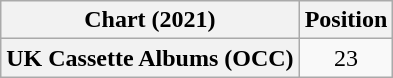<table class="wikitable plainrowheaders" style="text-align:center">
<tr>
<th scope="col">Chart (2021)</th>
<th scope="col">Position</th>
</tr>
<tr>
<th scope="row">UK Cassette Albums (OCC)</th>
<td>23</td>
</tr>
</table>
